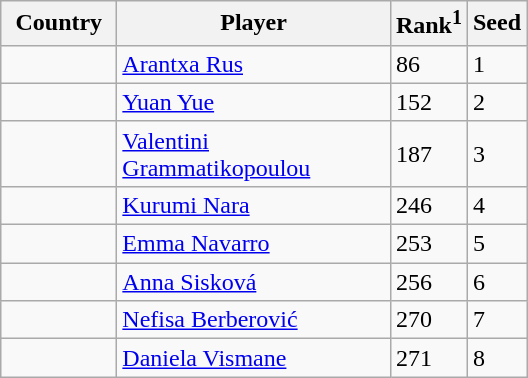<table class="sortable wikitable">
<tr>
<th width="70">Country</th>
<th width="175">Player</th>
<th>Rank<sup>1</sup></th>
<th>Seed</th>
</tr>
<tr>
<td></td>
<td><a href='#'>Arantxa Rus</a></td>
<td>86</td>
<td>1</td>
</tr>
<tr>
<td></td>
<td><a href='#'>Yuan Yue</a></td>
<td>152</td>
<td>2</td>
</tr>
<tr>
<td></td>
<td><a href='#'>Valentini Grammatikopoulou</a></td>
<td>187</td>
<td>3</td>
</tr>
<tr>
<td></td>
<td><a href='#'>Kurumi Nara</a></td>
<td>246</td>
<td>4</td>
</tr>
<tr>
<td></td>
<td><a href='#'>Emma Navarro</a></td>
<td>253</td>
<td>5</td>
</tr>
<tr>
<td></td>
<td><a href='#'>Anna Sisková</a></td>
<td>256</td>
<td>6</td>
</tr>
<tr>
<td></td>
<td><a href='#'>Nefisa Berberović</a></td>
<td>270</td>
<td>7</td>
</tr>
<tr>
<td></td>
<td><a href='#'>Daniela Vismane</a></td>
<td>271</td>
<td>8</td>
</tr>
</table>
